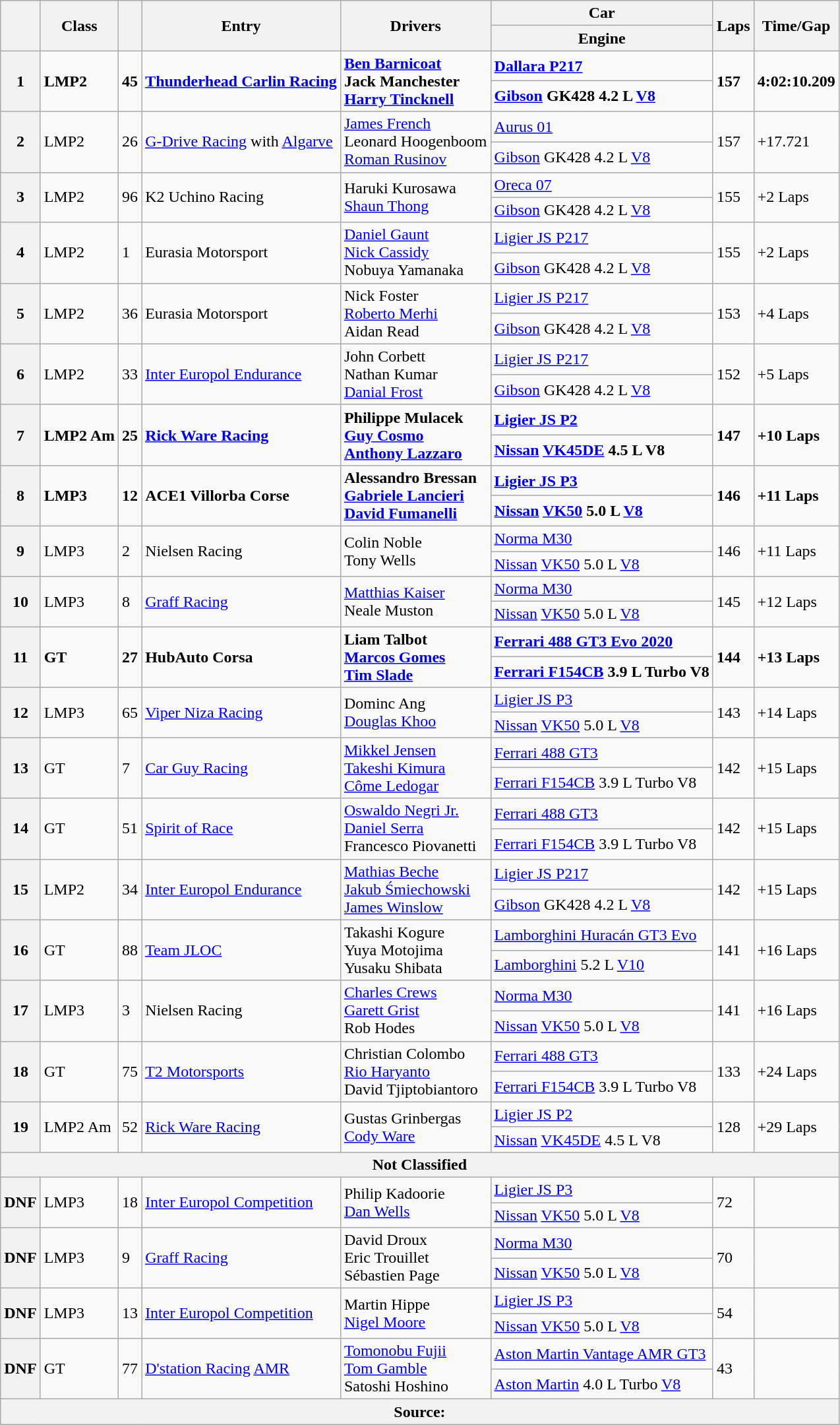<table class="wikitable">
<tr>
<th rowspan="2"></th>
<th rowspan="2">Class</th>
<th rowspan="2"></th>
<th rowspan="2">Entry</th>
<th rowspan="2">Drivers</th>
<th>Car</th>
<th rowspan="2">Laps</th>
<th rowspan="2">Time/Gap</th>
</tr>
<tr>
<th>Engine</th>
</tr>
<tr>
<th rowspan="2">1</th>
<td rowspan="2"><strong>LMP2</strong></td>
<td rowspan="2"><strong>45</strong></td>
<td rowspan="2"><strong> <a href='#'>Thunderhead Carlin Racing</a></strong></td>
<td rowspan="2"><strong> <a href='#'>Ben Barnicoat</a><br> Jack Manchester<br> <a href='#'>Harry Tincknell</a></strong></td>
<td><strong><a href='#'>Dallara P217</a></strong></td>
<td rowspan="2"><strong>157</strong></td>
<td rowspan="2"><strong>4:02:10.209</strong></td>
</tr>
<tr>
<td><strong><a href='#'>Gibson</a> GK428 4.2 L <a href='#'>V8</a></strong></td>
</tr>
<tr>
<th rowspan="2">2</th>
<td rowspan="2">LMP2</td>
<td rowspan="2">26</td>
<td rowspan="2"> <a href='#'>G-Drive Racing</a> with <a href='#'>Algarve</a></td>
<td rowspan="2"> <a href='#'>James French</a><br> Leonard Hoogenboom<br> <a href='#'>Roman Rusinov</a></td>
<td><a href='#'>Aurus 01</a></td>
<td rowspan="2">157</td>
<td rowspan="2">+17.721</td>
</tr>
<tr>
<td><a href='#'>Gibson</a> GK428 4.2 L <a href='#'>V8</a></td>
</tr>
<tr>
<th rowspan="2">3</th>
<td rowspan="2">LMP2</td>
<td rowspan="2">96</td>
<td rowspan="2"> K2 Uchino Racing</td>
<td rowspan="2"> Haruki Kurosawa<br> <a href='#'>Shaun Thong</a></td>
<td><a href='#'>Oreca 07</a></td>
<td rowspan="2">155</td>
<td rowspan="2">+2 Laps</td>
</tr>
<tr>
<td><a href='#'>Gibson</a> GK428 4.2 L <a href='#'>V8</a></td>
</tr>
<tr>
<th rowspan="2">4</th>
<td rowspan="2">LMP2</td>
<td rowspan="2">1</td>
<td rowspan="2"> Eurasia Motorsport</td>
<td rowspan="2"> <a href='#'>Daniel Gaunt</a><br> <a href='#'>Nick Cassidy</a><br> Nobuya Yamanaka</td>
<td><a href='#'>Ligier JS P217</a></td>
<td rowspan="2">155</td>
<td rowspan="2">+2 Laps</td>
</tr>
<tr>
<td><a href='#'>Gibson</a> GK428 4.2 L <a href='#'>V8</a></td>
</tr>
<tr>
<th rowspan="2">5</th>
<td rowspan="2">LMP2</td>
<td rowspan="2">36</td>
<td rowspan="2"> Eurasia Motorsport</td>
<td rowspan="2"> Nick Foster<br> <a href='#'>Roberto Merhi</a><br> Aidan Read</td>
<td><a href='#'>Ligier JS P217</a></td>
<td rowspan="2">153</td>
<td rowspan="2">+4 Laps</td>
</tr>
<tr>
<td><a href='#'>Gibson</a> GK428 4.2 L <a href='#'>V8</a></td>
</tr>
<tr>
<th rowspan="2">6</th>
<td rowspan="2">LMP2</td>
<td rowspan="2">33</td>
<td rowspan="2"> <a href='#'>Inter Europol Endurance</a></td>
<td rowspan="2"> John Corbett<br> Nathan Kumar<br> <a href='#'>Danial Frost</a></td>
<td><a href='#'>Ligier JS P217</a></td>
<td rowspan="2">152</td>
<td rowspan="2">+5 Laps</td>
</tr>
<tr>
<td><a href='#'>Gibson</a> GK428 4.2 L <a href='#'>V8</a></td>
</tr>
<tr>
<th rowspan="2">7</th>
<td rowspan="2"><strong>LMP2 Am</strong></td>
<td rowspan="2"><strong>25</strong></td>
<td rowspan="2"><strong> <a href='#'>Rick Ware Racing</a></strong></td>
<td rowspan="2"><strong> Philippe Mulacek<br> <a href='#'>Guy Cosmo</a><br> <a href='#'>Anthony Lazzaro</a></strong></td>
<td><strong><a href='#'>Ligier JS P2</a></strong></td>
<td rowspan="2"><strong>147</strong></td>
<td rowspan="2"><strong>+10 Laps</strong></td>
</tr>
<tr>
<td><strong><a href='#'>Nissan</a> <a href='#'>VK45DE</a> 4.5 L V8</strong></td>
</tr>
<tr>
<th rowspan="2">8</th>
<td rowspan="2"><strong>LMP3</strong></td>
<td rowspan="2"><strong>12</strong></td>
<td rowspan="2"><strong> ACE1 Villorba Corse</strong></td>
<td rowspan="2"><strong> Alessandro Bressan<br> <a href='#'>Gabriele Lancieri</a><br> <a href='#'>David Fumanelli</a></strong></td>
<td><strong><a href='#'>Ligier JS P3</a></strong></td>
<td rowspan="2"><strong>146</strong></td>
<td rowspan="2"><strong>+11 Laps</strong></td>
</tr>
<tr>
<td><strong><a href='#'>Nissan</a> <a href='#'>VK50</a> 5.0 L <a href='#'>V8</a></strong></td>
</tr>
<tr>
<th rowspan="2">9</th>
<td rowspan="2">LMP3</td>
<td rowspan="2">2</td>
<td rowspan="2"> Nielsen Racing</td>
<td rowspan="2"> Colin Noble<br> Tony Wells</td>
<td><a href='#'>Norma M30</a></td>
<td rowspan="2">146</td>
<td rowspan="2">+11 Laps</td>
</tr>
<tr>
<td><a href='#'>Nissan</a> <a href='#'>VK50</a> 5.0 L <a href='#'>V8</a></td>
</tr>
<tr>
<th rowspan="2">10</th>
<td rowspan="2">LMP3</td>
<td rowspan="2">8</td>
<td rowspan="2"> <a href='#'>Graff Racing</a></td>
<td rowspan="2"> <a href='#'>Matthias Kaiser</a><br> Neale Muston</td>
<td><a href='#'>Norma M30</a></td>
<td rowspan="2">145</td>
<td rowspan="2">+12 Laps</td>
</tr>
<tr>
<td><a href='#'>Nissan</a> <a href='#'>VK50</a> 5.0 L <a href='#'>V8</a></td>
</tr>
<tr>
<th rowspan="2">11</th>
<td rowspan="2"><strong>GT</strong></td>
<td rowspan="2"><strong>27</strong></td>
<td rowspan="2"><strong> HubAuto Corsa</strong></td>
<td rowspan="2"><strong> Liam Talbot<br> <a href='#'>Marcos Gomes</a><br> <a href='#'>Tim Slade</a></strong></td>
<td><a href='#'><strong>Ferrari 488 GT3 Evo 2020</strong></a></td>
<td rowspan="2"><strong>144</strong></td>
<td rowspan="2"><strong>+13 Laps</strong></td>
</tr>
<tr>
<td><strong><a href='#'>Ferrari F154CB</a> 3.9 L Turbo V8</strong></td>
</tr>
<tr>
<th rowspan="2">12</th>
<td rowspan="2">LMP3</td>
<td rowspan="2">65</td>
<td rowspan="2"> <a href='#'>Viper Niza Racing</a></td>
<td rowspan="2"> Dominc Ang<br> <a href='#'>Douglas Khoo</a></td>
<td><a href='#'>Ligier JS P3</a></td>
<td rowspan="2">143</td>
<td rowspan="2">+14 Laps</td>
</tr>
<tr>
<td><a href='#'>Nissan</a> <a href='#'>VK50</a> 5.0 L <a href='#'>V8</a></td>
</tr>
<tr>
<th rowspan="2">13</th>
<td rowspan="2">GT</td>
<td rowspan="2">7</td>
<td rowspan="2"> <a href='#'>Car Guy Racing</a></td>
<td rowspan="2"> <a href='#'>Mikkel Jensen</a><br> <a href='#'>Takeshi Kimura</a><br> <a href='#'>Côme Ledogar</a></td>
<td><a href='#'>Ferrari 488 GT3</a></td>
<td rowspan="2">142</td>
<td rowspan="2">+15 Laps</td>
</tr>
<tr>
<td><a href='#'>Ferrari F154CB</a> 3.9 L Turbo V8</td>
</tr>
<tr>
<th rowspan="2">14</th>
<td rowspan="2">GT</td>
<td rowspan="2">51</td>
<td rowspan="2"> <a href='#'>Spirit of Race</a></td>
<td rowspan="2"> <a href='#'>Oswaldo Negri Jr.</a><br> <a href='#'>Daniel Serra</a><br> Francesco Piovanetti</td>
<td><a href='#'>Ferrari 488 GT3</a></td>
<td rowspan="2">142</td>
<td rowspan="2">+15 Laps</td>
</tr>
<tr>
<td><a href='#'>Ferrari F154CB</a> 3.9 L Turbo V8</td>
</tr>
<tr>
<th rowspan="2">15</th>
<td rowspan="2">LMP2</td>
<td rowspan="2">34</td>
<td rowspan="2"> <a href='#'>Inter Europol Endurance</a></td>
<td rowspan="2"> <a href='#'>Mathias Beche</a><br> <a href='#'>Jakub Śmiechowski</a><br> <a href='#'>James Winslow</a></td>
<td><a href='#'>Ligier JS P217</a></td>
<td rowspan="2">142</td>
<td rowspan="2">+15 Laps</td>
</tr>
<tr>
<td><a href='#'>Gibson</a> GK428 4.2 L <a href='#'>V8</a></td>
</tr>
<tr>
<th rowspan="2">16</th>
<td rowspan="2">GT</td>
<td rowspan="2">88</td>
<td rowspan="2"> <a href='#'>Team JLOC</a></td>
<td rowspan="2"> Takashi Kogure<br> Yuya Motojima<br> Yusaku Shibata</td>
<td><a href='#'>Lamborghini Huracán GT3 Evo</a></td>
<td rowspan="2">141</td>
<td rowspan="2">+16 Laps</td>
</tr>
<tr>
<td><a href='#'>Lamborghini</a> 5.2 L <a href='#'>V10</a></td>
</tr>
<tr>
<th rowspan="2">17</th>
<td rowspan="2">LMP3</td>
<td rowspan="2">3</td>
<td rowspan="2"> Nielsen Racing</td>
<td rowspan="2"> <a href='#'>Charles Crews</a><br> <a href='#'>Garett Grist</a><br> Rob Hodes</td>
<td><a href='#'>Norma M30</a></td>
<td rowspan="2">141</td>
<td rowspan="2">+16 Laps</td>
</tr>
<tr>
<td><a href='#'>Nissan</a> <a href='#'>VK50</a> 5.0 L <a href='#'>V8</a></td>
</tr>
<tr>
<th rowspan="2">18</th>
<td rowspan="2">GT</td>
<td rowspan="2">75</td>
<td rowspan="2"> <a href='#'>T2 Motorsports</a></td>
<td rowspan="2"> Christian Colombo<br> <a href='#'>Rio Haryanto</a><br> David Tjiptobiantoro</td>
<td><a href='#'>Ferrari 488 GT3</a></td>
<td rowspan="2">133</td>
<td rowspan="2">+24 Laps</td>
</tr>
<tr>
<td><a href='#'>Ferrari F154CB</a> 3.9 L Turbo V8</td>
</tr>
<tr>
<th rowspan="2">19</th>
<td rowspan="2">LMP2 Am</td>
<td rowspan="2">52</td>
<td rowspan="2"> <a href='#'>Rick Ware Racing</a></td>
<td rowspan="2"> Gustas Grinbergas<br> <a href='#'>Cody Ware</a></td>
<td><a href='#'>Ligier JS P2</a></td>
<td rowspan="2">128</td>
<td rowspan="2">+29 Laps</td>
</tr>
<tr>
<td><a href='#'>Nissan</a> <a href='#'>VK45DE</a> 4.5 L V8</td>
</tr>
<tr>
<th colspan="8">Not Classified</th>
</tr>
<tr>
<th rowspan="2">DNF</th>
<td rowspan="2">LMP3</td>
<td rowspan="2">18</td>
<td rowspan="2"> <a href='#'>Inter Europol Competition</a></td>
<td rowspan="2"> Philip Kadoorie<br> <a href='#'>Dan Wells</a></td>
<td><a href='#'>Ligier JS P3</a></td>
<td rowspan="2">72</td>
<td rowspan="2"></td>
</tr>
<tr>
<td><a href='#'>Nissan</a> <a href='#'>VK50</a> 5.0 L <a href='#'>V8</a></td>
</tr>
<tr>
<th rowspan="2">DNF</th>
<td rowspan="2">LMP3</td>
<td rowspan="2">9</td>
<td rowspan="2"> <a href='#'>Graff Racing</a></td>
<td rowspan="2"> David Droux<br> Eric Trouillet<br> Sébastien Page</td>
<td><a href='#'>Norma M30</a></td>
<td rowspan="2">70</td>
<td rowspan="2"></td>
</tr>
<tr>
<td><a href='#'>Nissan</a> <a href='#'>VK50</a> 5.0 L <a href='#'>V8</a></td>
</tr>
<tr>
<th rowspan="2">DNF</th>
<td rowspan="2">LMP3</td>
<td rowspan="2">13</td>
<td rowspan="2"> <a href='#'>Inter Europol Competition</a></td>
<td rowspan="2"> Martin Hippe<br> <a href='#'>Nigel Moore</a></td>
<td><a href='#'>Ligier JS P3</a></td>
<td rowspan="2">54</td>
<td rowspan="2"></td>
</tr>
<tr>
<td><a href='#'>Nissan</a> <a href='#'>VK50</a> 5.0 L <a href='#'>V8</a></td>
</tr>
<tr>
<th rowspan="2">DNF</th>
<td rowspan="2">GT</td>
<td rowspan="2">77</td>
<td rowspan="2"> <a href='#'>D'station Racing</a> <a href='#'>AMR</a></td>
<td rowspan="2"> <a href='#'>Tomonobu Fujii</a><br> <a href='#'>Tom Gamble</a><br> Satoshi Hoshino</td>
<td><a href='#'>Aston Martin Vantage AMR GT3</a></td>
<td rowspan="2">43</td>
<td rowspan="2"></td>
</tr>
<tr>
<td><a href='#'>Aston Martin</a> 4.0 L Turbo <a href='#'>V8</a></td>
</tr>
<tr>
<th colspan="8">Source:</th>
</tr>
</table>
